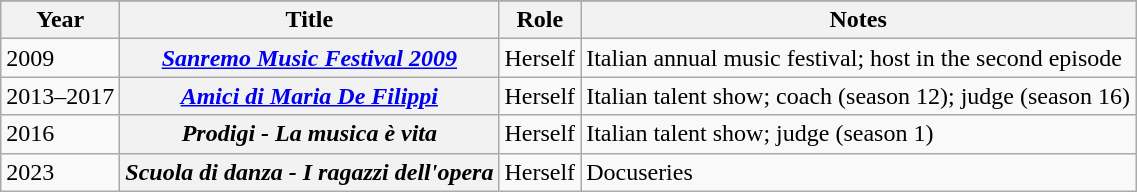<table class="wikitable">
<tr>
</tr>
<tr>
<th>Year</th>
<th>Title</th>
<th>Role</th>
<th>Notes</th>
</tr>
<tr>
<td>2009</td>
<th><em><a href='#'>Sanremo Music Festival 2009</a></em></th>
<td>Herself</td>
<td>Italian annual music festival; host in the second episode</td>
</tr>
<tr>
<td>2013–2017</td>
<th><em><a href='#'>Amici di Maria De Filippi</a></em></th>
<td>Herself</td>
<td>Italian talent show; coach (season 12); judge (season 16)</td>
</tr>
<tr>
<td>2016</td>
<th><em>Prodigi - La musica è vita</em></th>
<td>Herself</td>
<td>Italian talent show; judge (season 1)</td>
</tr>
<tr>
<td>2023</td>
<th><em>Scuola di danza - I ragazzi dell'opera</em></th>
<td>Herself</td>
<td>Docuseries</td>
</tr>
</table>
